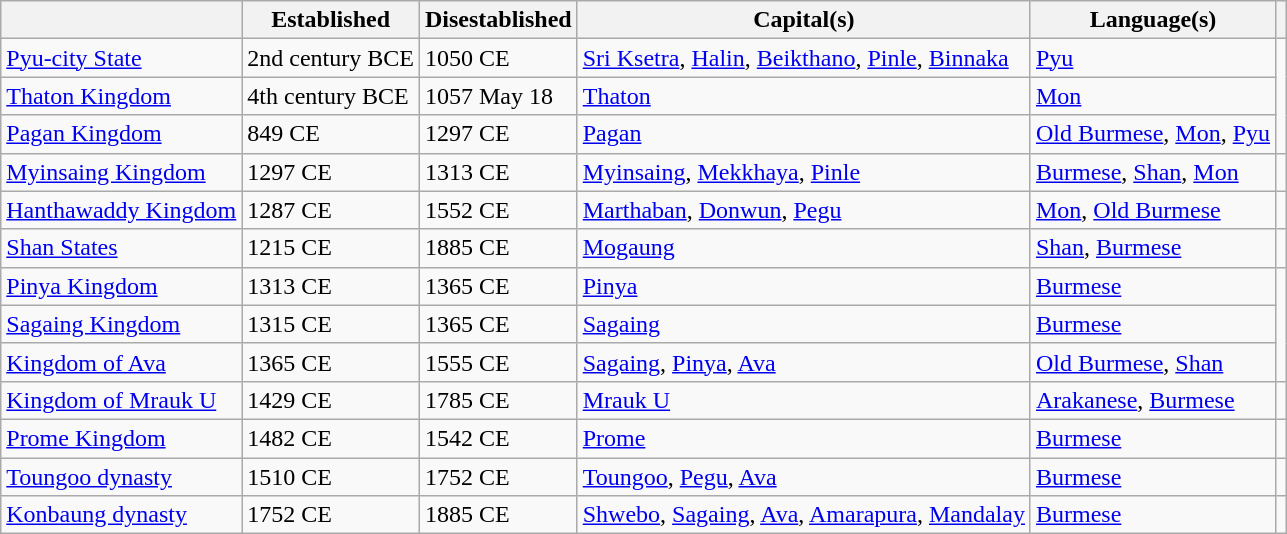<table class="wikitable sortable">
<tr>
<th></th>
<th>Established</th>
<th>Disestablished</th>
<th>Capital(s)</th>
<th>Language(s)</th>
<th scope=col class=unsortable></th>
</tr>
<tr>
<td><a href='#'>Pyu-city State</a></td>
<td>2nd century BCE</td>
<td>1050 CE</td>
<td><a href='#'>Sri Ksetra</a>, <a href='#'>Halin</a>, <a href='#'>Beikthano</a>, <a href='#'>Pinle</a>, <a href='#'>Binnaka</a></td>
<td><a href='#'>Pyu</a></td>
<td rowspan=3 colspan=1 style="text-align: left;"></td>
</tr>
<tr>
<td><a href='#'>Thaton Kingdom</a></td>
<td>4th century BCE</td>
<td>1057 May 18</td>
<td><a href='#'>Thaton</a></td>
<td><a href='#'>Mon</a></td>
</tr>
<tr>
<td><a href='#'>Pagan Kingdom</a></td>
<td>849 CE</td>
<td>1297 CE</td>
<td><a href='#'>Pagan</a></td>
<td><a href='#'>Old Burmese</a>, <a href='#'>Mon</a>, <a href='#'>Pyu</a></td>
</tr>
<tr>
<td><a href='#'>Myinsaing Kingdom</a></td>
<td>1297 CE</td>
<td>1313 CE</td>
<td><a href='#'>Myinsaing</a>, <a href='#'>Mekkhaya</a>, <a href='#'>Pinle</a></td>
<td><a href='#'>Burmese</a>, <a href='#'>Shan</a>, <a href='#'>Mon</a></td>
</tr>
<tr>
<td><a href='#'>Hanthawaddy Kingdom</a></td>
<td>1287 CE</td>
<td>1552 CE</td>
<td><a href='#'>Marthaban</a>, <a href='#'>Donwun</a>, <a href='#'>Pegu</a></td>
<td><a href='#'>Mon</a>, <a href='#'>Old Burmese</a></td>
<td></td>
</tr>
<tr>
<td><a href='#'>Shan States</a></td>
<td>1215 CE</td>
<td>1885 CE</td>
<td><a href='#'>Mogaung</a></td>
<td><a href='#'>Shan</a>, <a href='#'>Burmese</a></td>
<td></td>
</tr>
<tr>
<td><a href='#'>Pinya Kingdom</a></td>
<td>1313 CE</td>
<td>1365 CE</td>
<td><a href='#'>Pinya</a></td>
<td><a href='#'>Burmese</a></td>
<td rowspan=3 colspan=1 style="text-align: left;"></td>
</tr>
<tr>
<td><a href='#'>Sagaing Kingdom</a></td>
<td>1315 CE</td>
<td>1365 CE</td>
<td><a href='#'>Sagaing</a></td>
<td><a href='#'>Burmese</a></td>
</tr>
<tr>
<td><a href='#'>Kingdom of Ava</a></td>
<td>1365 CE</td>
<td>1555 CE</td>
<td><a href='#'>Sagaing</a>, <a href='#'>Pinya</a>, <a href='#'>Ava</a></td>
<td><a href='#'>Old Burmese</a>, <a href='#'>Shan</a></td>
</tr>
<tr>
<td><a href='#'>Kingdom of Mrauk U</a></td>
<td>1429 CE</td>
<td>1785 CE</td>
<td><a href='#'>Mrauk U</a></td>
<td><a href='#'>Arakanese</a>, <a href='#'>Burmese</a></td>
<td></td>
</tr>
<tr>
<td><a href='#'>Prome Kingdom</a></td>
<td>1482 CE</td>
<td>1542 CE</td>
<td><a href='#'>Prome</a></td>
<td><a href='#'>Burmese</a></td>
</tr>
<tr>
<td><a href='#'>Toungoo dynasty</a></td>
<td>1510 CE</td>
<td>1752 CE</td>
<td><a href='#'>Toungoo</a>, <a href='#'>Pegu</a>, <a href='#'>Ava</a></td>
<td><a href='#'>Burmese</a></td>
<td></td>
</tr>
<tr>
<td><a href='#'>Konbaung dynasty</a></td>
<td>1752 CE</td>
<td>1885 CE</td>
<td><a href='#'>Shwebo</a>, <a href='#'>Sagaing</a>, <a href='#'>Ava</a>, <a href='#'>Amarapura</a>, <a href='#'>Mandalay</a></td>
<td><a href='#'>Burmese</a></td>
<td></td>
</tr>
</table>
